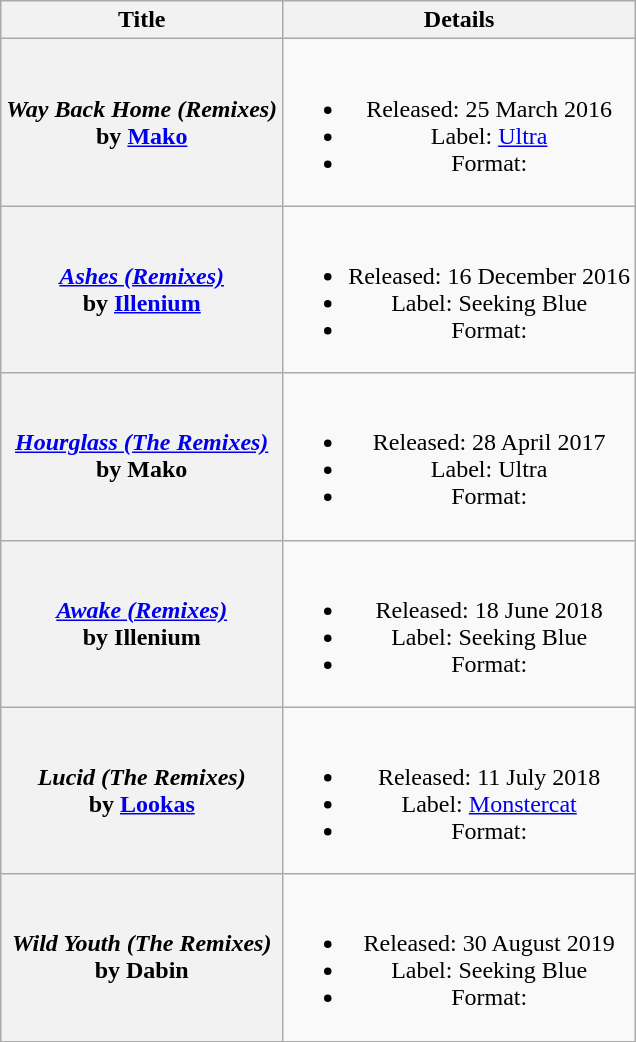<table class="wikitable plainrowheaders" style="text-align:center;">
<tr>
<th scope="col">Title</th>
<th scope="col">Details</th>
</tr>
<tr>
<th scope="row"><em>Way Back Home (Remixes)</em><br>by <a href='#'>Mako</a></th>
<td><br><ul><li>Released: 25 March 2016</li><li>Label: <a href='#'>Ultra</a></li><li>Format: </li></ul></td>
</tr>
<tr>
<th scope="row"><em><a href='#'>Ashes (Remixes)</a></em><br>by <a href='#'>Illenium</a></th>
<td><br><ul><li>Released: 16 December 2016</li><li>Label: Seeking Blue</li><li>Format: </li></ul></td>
</tr>
<tr>
<th scope="row"><em><a href='#'>Hourglass (The Remixes)</a></em><br>by Mako</th>
<td><br><ul><li>Released: 28 April 2017</li><li>Label: Ultra</li><li>Format: </li></ul></td>
</tr>
<tr>
<th scope="row"><em><a href='#'>Awake (Remixes)</a></em><br>by Illenium</th>
<td><br><ul><li>Released: 18 June 2018</li><li>Label: Seeking Blue</li><li>Format: </li></ul></td>
</tr>
<tr>
<th scope="row"><em>Lucid (The Remixes)</em><br>by <a href='#'>Lookas</a></th>
<td><br><ul><li>Released: 11 July 2018</li><li>Label: <a href='#'>Monstercat</a></li><li>Format: </li></ul></td>
</tr>
<tr>
<th scope="row"><em>Wild Youth (The Remixes)</em><br>by Dabin</th>
<td><br><ul><li>Released: 30 August 2019</li><li>Label: Seeking Blue</li><li>Format: </li></ul></td>
</tr>
</table>
